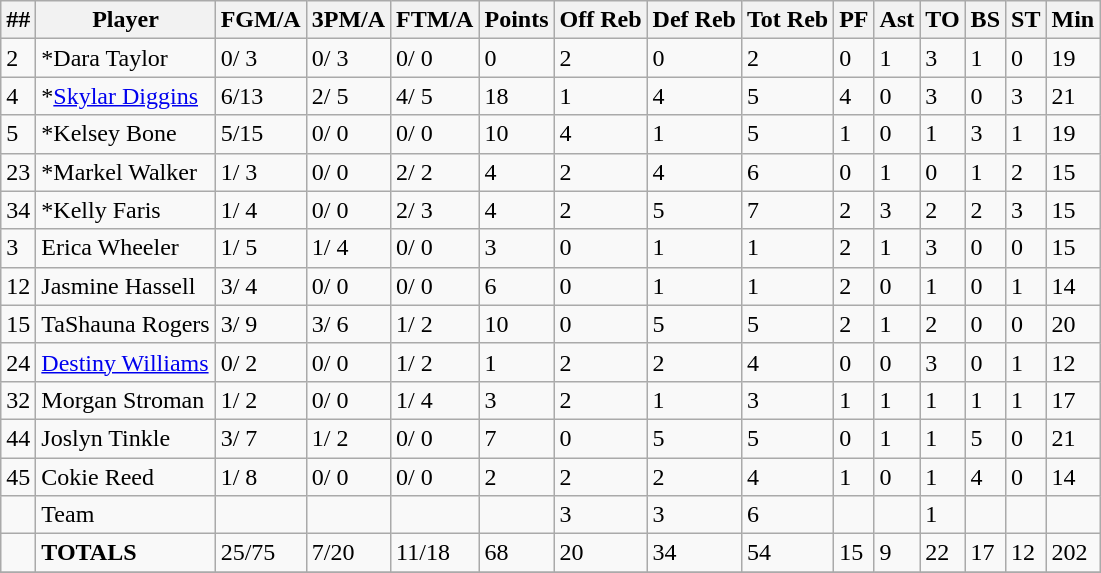<table class="wikitable sortable">
<tr>
<th>##</th>
<th>Player</th>
<th>FGM/A</th>
<th>3PM/A</th>
<th>FTM/A</th>
<th>Points</th>
<th>Off Reb</th>
<th>Def Reb</th>
<th>Tot Reb</th>
<th>PF</th>
<th>Ast</th>
<th>TO</th>
<th>BS</th>
<th>ST</th>
<th>Min</th>
</tr>
<tr>
<td>2</td>
<td>*Dara Taylor</td>
<td>0/ 3</td>
<td>0/ 3</td>
<td>0/ 0</td>
<td>0</td>
<td>2</td>
<td>0</td>
<td>2</td>
<td>0</td>
<td>1</td>
<td>3</td>
<td>1</td>
<td>0</td>
<td>19</td>
</tr>
<tr>
<td>4</td>
<td>*<a href='#'>Skylar Diggins</a></td>
<td>6/13</td>
<td>2/ 5</td>
<td>4/ 5</td>
<td>18</td>
<td>1</td>
<td>4</td>
<td>5</td>
<td>4</td>
<td>0</td>
<td>3</td>
<td>0</td>
<td>3</td>
<td>21</td>
</tr>
<tr>
<td>5</td>
<td>*Kelsey Bone</td>
<td>5/15</td>
<td>0/ 0</td>
<td>0/ 0</td>
<td>10</td>
<td>4</td>
<td>1</td>
<td>5</td>
<td>1</td>
<td>0</td>
<td>1</td>
<td>3</td>
<td>1</td>
<td>19</td>
</tr>
<tr>
<td>23</td>
<td>*Markel Walker</td>
<td>1/ 3</td>
<td>0/ 0</td>
<td>2/ 2</td>
<td>4</td>
<td>2</td>
<td>4</td>
<td>6</td>
<td>0</td>
<td>1</td>
<td>0</td>
<td>1</td>
<td>2</td>
<td>15</td>
</tr>
<tr>
<td>34</td>
<td>*Kelly Faris</td>
<td>1/ 4</td>
<td>0/ 0</td>
<td>2/ 3</td>
<td>4</td>
<td>2</td>
<td>5</td>
<td>7</td>
<td>2</td>
<td>3</td>
<td>2</td>
<td>2</td>
<td>3</td>
<td>15</td>
</tr>
<tr>
<td>3</td>
<td>Erica Wheeler</td>
<td>1/ 5</td>
<td>1/ 4</td>
<td>0/ 0</td>
<td>3</td>
<td>0</td>
<td>1</td>
<td>1</td>
<td>2</td>
<td>1</td>
<td>3</td>
<td>0</td>
<td>0</td>
<td>15</td>
</tr>
<tr>
<td>12</td>
<td>Jasmine Hassell</td>
<td>3/ 4</td>
<td>0/ 0</td>
<td>0/ 0</td>
<td>6</td>
<td>0</td>
<td>1</td>
<td>1</td>
<td>2</td>
<td>0</td>
<td>1</td>
<td>0</td>
<td>1</td>
<td>14</td>
</tr>
<tr>
<td>15</td>
<td>TaShauna Rogers</td>
<td>3/ 9</td>
<td>3/ 6</td>
<td>1/ 2</td>
<td>10</td>
<td>0</td>
<td>5</td>
<td>5</td>
<td>2</td>
<td>1</td>
<td>2</td>
<td>0</td>
<td>0</td>
<td>20</td>
</tr>
<tr>
<td>24</td>
<td><a href='#'>Destiny Williams</a></td>
<td>0/ 2</td>
<td>0/ 0</td>
<td>1/ 2</td>
<td>1</td>
<td>2</td>
<td>2</td>
<td>4</td>
<td>0</td>
<td>0</td>
<td>3</td>
<td>0</td>
<td>1</td>
<td>12</td>
</tr>
<tr>
<td>32</td>
<td>Morgan Stroman</td>
<td>1/ 2</td>
<td>0/ 0</td>
<td>1/ 4</td>
<td>3</td>
<td>2</td>
<td>1</td>
<td>3</td>
<td>1</td>
<td>1</td>
<td>1</td>
<td>1</td>
<td>1</td>
<td>17</td>
</tr>
<tr>
<td>44</td>
<td>Joslyn Tinkle</td>
<td>3/ 7</td>
<td>1/ 2</td>
<td>0/ 0</td>
<td>7</td>
<td>0</td>
<td>5</td>
<td>5</td>
<td>0</td>
<td>1</td>
<td>1</td>
<td>5</td>
<td>0</td>
<td>21</td>
</tr>
<tr>
<td>45</td>
<td>Cokie Reed</td>
<td>1/ 8</td>
<td>0/ 0</td>
<td>0/ 0</td>
<td>2</td>
<td>2</td>
<td>2</td>
<td>4</td>
<td>1</td>
<td>0</td>
<td>1</td>
<td>4</td>
<td>0</td>
<td>14</td>
</tr>
<tr>
<td></td>
<td>Team</td>
<td></td>
<td></td>
<td></td>
<td></td>
<td>3</td>
<td>3</td>
<td>6</td>
<td></td>
<td></td>
<td>1</td>
<td></td>
<td></td>
<td></td>
</tr>
<tr>
<td></td>
<td><strong>TOTALS</strong></td>
<td>25/75</td>
<td>7/20</td>
<td>11/18</td>
<td>68</td>
<td>20</td>
<td>34</td>
<td>54</td>
<td>15</td>
<td>9</td>
<td>22</td>
<td>17</td>
<td>12</td>
<td>202</td>
</tr>
<tr>
</tr>
</table>
